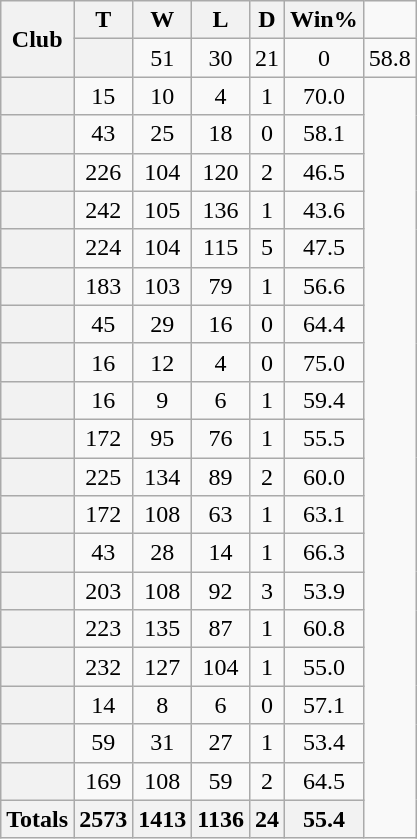<table class="wikitable plainrowheaders sortable" style="text-align:center;">
<tr>
<th scope="col" rowspan="2">Club</th>
<th scope="col">T</th>
<th scope="col">W</th>
<th scope="col">L</th>
<th scope="col">D</th>
<th scope="col">Win%</th>
</tr>
<tr>
<th scope="row" style="text-align:left;"></th>
<td>51</td>
<td>30</td>
<td>21</td>
<td>0</td>
<td>58.8</td>
</tr>
<tr>
<th scope="row"  style="text-align:left;"></th>
<td>15</td>
<td>10</td>
<td>4</td>
<td>1</td>
<td>70.0</td>
</tr>
<tr>
<th scope="row" style="text-align:left;"></th>
<td>43</td>
<td>25</td>
<td>18</td>
<td>0</td>
<td>58.1</td>
</tr>
<tr>
<th scope="row" style="text-align:left;"></th>
<td>226</td>
<td>104</td>
<td>120</td>
<td>2</td>
<td>46.5</td>
</tr>
<tr>
<th scope="row" style="text-align:left;"></th>
<td>242</td>
<td>105</td>
<td>136</td>
<td>1</td>
<td>43.6</td>
</tr>
<tr>
<th scope="row" style="text-align:left;"></th>
<td>224</td>
<td>104</td>
<td>115</td>
<td>5</td>
<td>47.5</td>
</tr>
<tr>
<th scope="row"  style="text-align:left;"></th>
<td>183</td>
<td>103</td>
<td>79</td>
<td>1</td>
<td>56.6</td>
</tr>
<tr>
<th scope="row" style="text-align:left;"></th>
<td>45</td>
<td>29</td>
<td>16</td>
<td>0</td>
<td>64.4</td>
</tr>
<tr>
<th scope="row" style="text-align:left;"></th>
<td>16</td>
<td>12</td>
<td>4</td>
<td>0</td>
<td>75.0</td>
</tr>
<tr>
<th scope="row" style="text-align:left;"></th>
<td>16</td>
<td>9</td>
<td>6</td>
<td>1</td>
<td>59.4</td>
</tr>
<tr>
<th scope="row" style="text-align:left;"></th>
<td>172</td>
<td>95</td>
<td>76</td>
<td>1</td>
<td>55.5</td>
</tr>
<tr>
<th scope="row" style="text-align:left;"></th>
<td>225</td>
<td>134</td>
<td>89</td>
<td>2</td>
<td>60.0</td>
</tr>
<tr>
<th scope="row" style="text-align:left;"></th>
<td>172</td>
<td>108</td>
<td>63</td>
<td>1</td>
<td>63.1</td>
</tr>
<tr>
<th scope="row" style="text-align:left;"></th>
<td>43</td>
<td>28</td>
<td>14</td>
<td>1</td>
<td>66.3</td>
</tr>
<tr>
<th scope="row" style="text-align:left;"></th>
<td>203</td>
<td>108</td>
<td>92</td>
<td>3</td>
<td>53.9</td>
</tr>
<tr>
<th scope="row" style="text-align:left;"></th>
<td>223</td>
<td>135</td>
<td>87</td>
<td>1</td>
<td>60.8</td>
</tr>
<tr>
<th scope="row" style="text-align:left;"></th>
<td>232</td>
<td>127</td>
<td>104</td>
<td>1</td>
<td>55.0</td>
</tr>
<tr>
<th scope="row"  style="text-align:left;"></th>
<td>14</td>
<td>8</td>
<td>6</td>
<td>0</td>
<td>57.1</td>
</tr>
<tr>
<th scope="row" style="text-align:left;"></th>
<td>59</td>
<td>31</td>
<td>27</td>
<td>1</td>
<td>53.4</td>
</tr>
<tr>
<th scope="row" style="text-align:left;"></th>
<td>169</td>
<td>108</td>
<td>59</td>
<td>2</td>
<td>64.5</td>
</tr>
<tr class="sortbottom">
<th>Totals</th>
<th>2573</th>
<th>1413</th>
<th>1136</th>
<th>24</th>
<th>55.4</th>
</tr>
</table>
